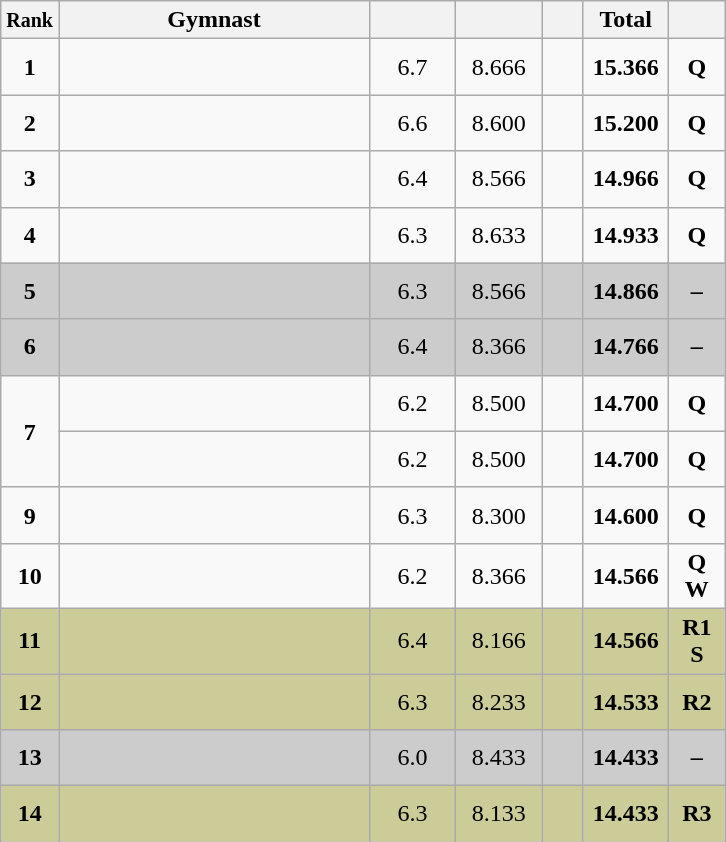<table style="text-align:center;" class="wikitable sortable">
<tr>
<th scope="col" style="width:15px;"><small>Rank</small></th>
<th scope="col" style="width:200px;">Gymnast</th>
<th scope="col" style="width:50px;"><small></small></th>
<th scope="col" style="width:50px;"><small></small></th>
<th scope="col" style="width:20px;"><small></small></th>
<th scope="col" style="width:50px;">Total</th>
<th scope="col" style="width:30px;"></th>
</tr>
<tr>
<td scope="row" style="text-align:center"><strong>1</strong></td>
<td style="height:30px; text-align:left;"></td>
<td>6.7</td>
<td>8.666</td>
<td></td>
<td><strong>15.366</strong></td>
<td><strong>Q</strong></td>
</tr>
<tr>
<td scope="row" style="text-align:center"><strong>2</strong></td>
<td style="height:30px; text-align:left;"></td>
<td>6.6</td>
<td>8.600</td>
<td></td>
<td><strong>15.200</strong></td>
<td><strong>Q</strong></td>
</tr>
<tr>
<td scope="row" style="text-align:center"><strong>3</strong></td>
<td style="height:30px; text-align:left;"></td>
<td>6.4</td>
<td>8.566</td>
<td></td>
<td><strong>14.966</strong></td>
<td><strong>Q</strong></td>
</tr>
<tr>
<td scope="row" style="text-align:center"><strong>4</strong></td>
<td style="height:30px; text-align:left;"></td>
<td>6.3</td>
<td>8.633</td>
<td></td>
<td><strong>14.933</strong></td>
<td><strong>Q</strong></td>
</tr>
<tr style="background:#cccccc;">
<td scope="row" style="text-align:center"><strong>5</strong></td>
<td style="height:30px; text-align:left;"></td>
<td>6.3</td>
<td>8.566</td>
<td></td>
<td><strong>14.866</strong></td>
<td><strong>–</strong></td>
</tr>
<tr style="background:#cccccc;">
<td scope="row" style="text-align:center"><strong>6</strong></td>
<td style="height:30px; text-align:left;"></td>
<td>6.4</td>
<td>8.366</td>
<td></td>
<td><strong>14.766</strong></td>
<td><strong>–</strong></td>
</tr>
<tr>
<td rowspan=2 scope="row" style="text-align:center"><strong>7</strong></td>
<td style="height:30px; text-align:left;"></td>
<td>6.2</td>
<td>8.500</td>
<td></td>
<td><strong>14.700</strong></td>
<td><strong>Q</strong></td>
</tr>
<tr>
<td style="height:30px; text-align:left;"></td>
<td>6.2</td>
<td>8.500</td>
<td></td>
<td><strong>14.700</strong></td>
<td><strong>Q</strong></td>
</tr>
<tr>
<td scope="row" style="text-align:center"><strong>9</strong></td>
<td style="height:30px; text-align:left;"></td>
<td>6.3</td>
<td>8.300</td>
<td></td>
<td><strong>14.600</strong></td>
<td><strong>Q</strong></td>
</tr>
<tr>
<td scope="row" style="text-align:center"><strong>10</strong></td>
<td style="height:30px; text-align:left;"></td>
<td>6.2</td>
<td>8.366</td>
<td></td>
<td><strong>14.566</strong></td>
<td><strong>Q W</strong></td>
</tr>
<tr style="background:#cccc99;">
<td scope="row" style="text-align:center"><strong>11</strong></td>
<td style="height:30px; text-align:left;"></td>
<td>6.4</td>
<td>8.166</td>
<td></td>
<td><strong>14.566</strong></td>
<td><strong>R1 S</strong></td>
</tr>
<tr style="background:#cccc99;">
<td scope="row" style="text-align:center"><strong>12</strong></td>
<td style="height:30px; text-align:left;"></td>
<td>6.3</td>
<td>8.233</td>
<td></td>
<td><strong>14.533</strong></td>
<td><strong>R2</strong></td>
</tr>
<tr style="background:#cccccc;">
<td scope="row" style="text-align:center"><strong>13</strong></td>
<td style="height:30px; text-align:left;"></td>
<td>6.0</td>
<td>8.433</td>
<td></td>
<td><strong>14.433</strong></td>
<td><strong>–</strong></td>
</tr>
<tr style="background:#cccc99;">
<td scope="row" style="text-align:center"><strong>14</strong></td>
<td style="height:30px; text-align:left;"></td>
<td>6.3</td>
<td>8.133</td>
<td></td>
<td><strong>14.433</strong></td>
<td><strong>R3</strong></td>
</tr>
</table>
